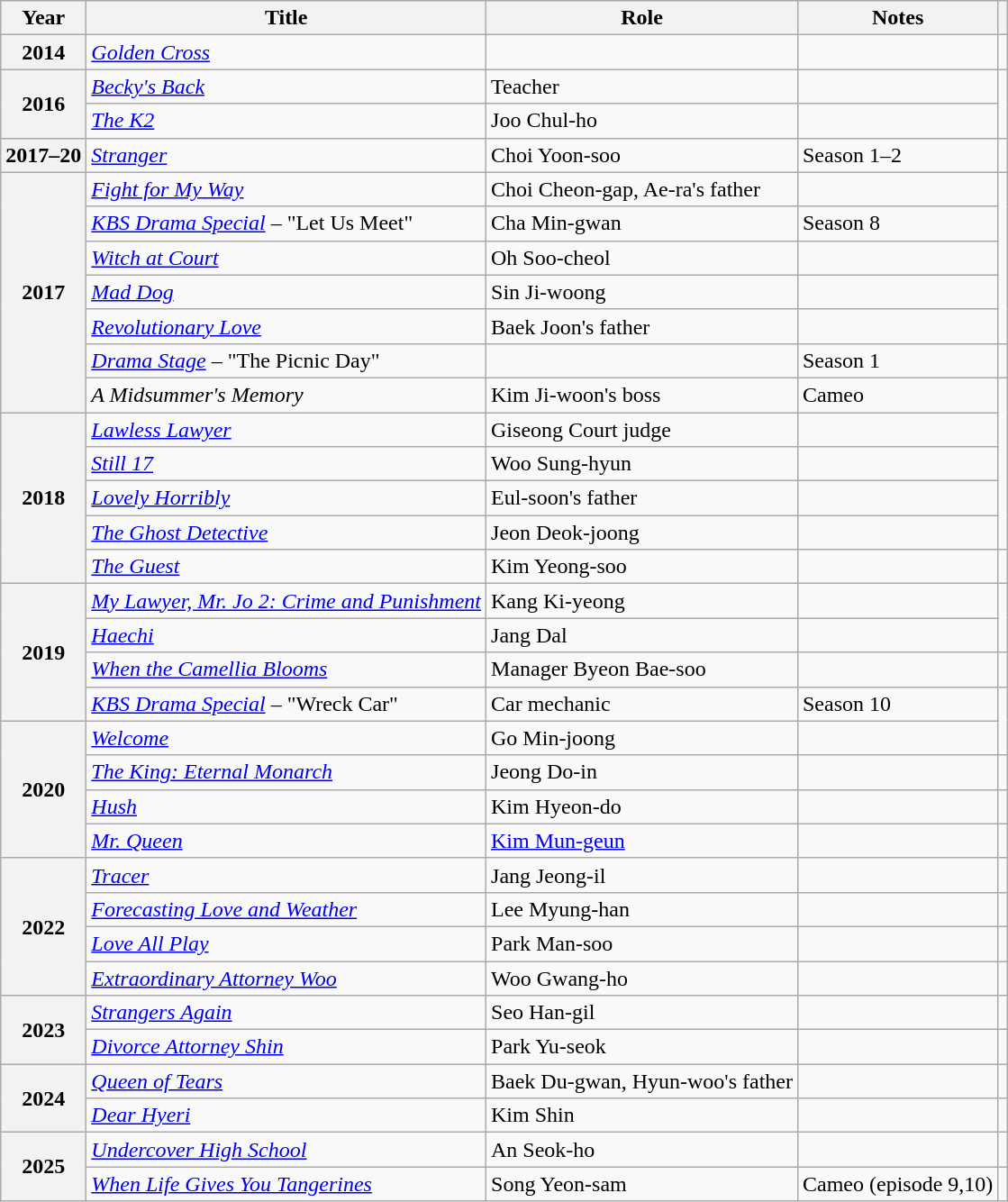<table class="wikitable plainrowheaders sortable">
<tr>
<th scope="col">Year</th>
<th scope="col">Title</th>
<th scope="col">Role</th>
<th scope="col">Notes</th>
<th scope="col" class="unsortable"></th>
</tr>
<tr>
<th scope="row">2014</th>
<td><em><a href='#'>Golden Cross</a></em></td>
<td></td>
<td></td>
<td style="text-align:center"></td>
</tr>
<tr>
<th scope="row" rowspan="2">2016</th>
<td><em><a href='#'>Becky's Back</a></em></td>
<td>Teacher</td>
<td></td>
<td style="text-align:center" rowspan="2"></td>
</tr>
<tr>
<td><em><a href='#'>The K2</a></em></td>
<td>Joo Chul-ho</td>
<td></td>
</tr>
<tr>
<th scope="row">2017–20</th>
<td><em><a href='#'>Stranger</a></em></td>
<td>Choi Yoon-soo</td>
<td>Season 1–2</td>
<td style="text-align:center"></td>
</tr>
<tr>
<th scope="row" rowspan="7">2017</th>
<td><em><a href='#'>Fight for My Way</a></em></td>
<td>Choi Cheon-gap, Ae-ra's father</td>
<td></td>
<td style="text-align:center" rowspan="5"></td>
</tr>
<tr>
<td><em><a href='#'>KBS Drama Special</a></em> – "Let Us Meet"</td>
<td>Cha Min-gwan</td>
<td>Season 8</td>
</tr>
<tr>
<td><em><a href='#'>Witch at Court</a></em></td>
<td>Oh Soo-cheol</td>
<td></td>
</tr>
<tr>
<td><em><a href='#'>Mad Dog</a></em></td>
<td>Sin Ji-woong</td>
<td></td>
</tr>
<tr>
<td><em><a href='#'>Revolutionary Love</a></em></td>
<td>Baek Joon's father</td>
<td></td>
</tr>
<tr>
<td><em><a href='#'>Drama Stage</a></em> – "The Picnic Day"</td>
<td></td>
<td>Season 1</td>
<td style="text-align:center"></td>
</tr>
<tr>
<td><em>A Midsummer's Memory</em></td>
<td>Kim Ji-woon's boss</td>
<td>Cameo</td>
<td style="text-align:center" rowspan="5"></td>
</tr>
<tr>
<th scope="row" rowspan="5">2018</th>
<td><em><a href='#'>Lawless Lawyer</a></em></td>
<td>Giseong Court judge</td>
<td></td>
</tr>
<tr>
<td><em><a href='#'>Still 17</a></em></td>
<td>Woo Sung-hyun</td>
<td></td>
</tr>
<tr>
<td><em><a href='#'>Lovely Horribly</a></em></td>
<td>Eul-soon's father</td>
<td></td>
</tr>
<tr>
<td><em><a href='#'>The Ghost Detective</a></em></td>
<td>Jeon Deok-joong</td>
<td></td>
</tr>
<tr>
<td><em><a href='#'>The Guest</a></em></td>
<td>Kim Yeong-soo</td>
<td></td>
<td style="text-align:center"></td>
</tr>
<tr>
<th scope="row" rowspan="4">2019</th>
<td><em><a href='#'>My Lawyer, Mr. Jo 2: Crime and Punishment</a></em></td>
<td>Kang Ki-yeong</td>
<td></td>
<td style="text-align:center" rowspan="2"></td>
</tr>
<tr>
<td><em><a href='#'>Haechi</a></em></td>
<td>Jang Dal</td>
<td></td>
</tr>
<tr>
<td><em><a href='#'>When the Camellia Blooms</a></em></td>
<td>Manager Byeon Bae-soo</td>
<td></td>
<td style="text-align:center"></td>
</tr>
<tr>
<td><em><a href='#'>KBS Drama Special</a></em> – "Wreck Car"</td>
<td>Car mechanic</td>
<td>Season 10</td>
<td style="text-align:center" rowspan="2"></td>
</tr>
<tr>
<th scope="row" rowspan="4">2020</th>
<td><em><a href='#'>Welcome</a></em></td>
<td>Go Min-joong</td>
<td></td>
</tr>
<tr>
<td><em><a href='#'>The King: Eternal Monarch</a></em></td>
<td>Jeong Do-in</td>
<td></td>
<td style="text-align:center"></td>
</tr>
<tr>
<td><em><a href='#'>Hush</a></em></td>
<td>Kim Hyeon-do</td>
<td></td>
<td style="text-align:center"></td>
</tr>
<tr>
<td><em><a href='#'>Mr. Queen</a></em></td>
<td><a href='#'>Kim Mun-geun</a></td>
<td></td>
<td style="text-align:center"></td>
</tr>
<tr>
<th scope="row" rowspan="4">2022</th>
<td><em><a href='#'>Tracer</a></em></td>
<td>Jang Jeong-il</td>
<td></td>
<td style="text-align:center"></td>
</tr>
<tr>
<td><em><a href='#'>Forecasting Love and Weather</a></em></td>
<td>Lee Myung-han</td>
<td></td>
<td style="text-align:center"></td>
</tr>
<tr>
<td><em><a href='#'>Love All Play</a></em></td>
<td>Park Man-soo</td>
<td></td>
<td style="text-align:center"></td>
</tr>
<tr>
<td><em><a href='#'>Extraordinary Attorney Woo</a></em></td>
<td>Woo Gwang-ho</td>
<td></td>
<td style="text-align:center"></td>
</tr>
<tr>
<th scope="row" rowspan="2">2023</th>
<td><em><a href='#'>Strangers Again</a></em></td>
<td>Seo Han-gil</td>
<td></td>
<td style="text-align:center"></td>
</tr>
<tr>
<td><em><a href='#'>Divorce Attorney Shin</a></em></td>
<td>Park Yu-seok</td>
<td></td>
<td style="text-align:center"></td>
</tr>
<tr>
<th scope="row" rowspan="2">2024</th>
<td><em><a href='#'>Queen of Tears</a></em></td>
<td>Baek Du-gwan, Hyun-woo's father</td>
<td></td>
<td style="text-align:center"></td>
</tr>
<tr>
<td><em><a href='#'>Dear Hyeri</a></em></td>
<td>Kim Shin</td>
<td></td>
<td style="text-align:center"></td>
</tr>
<tr>
<th rowspan="2" scope="row">2025</th>
<td><em><a href='#'>Undercover High School</a></em></td>
<td>An Seok-ho</td>
<td></td>
<td style="text-align:center"></td>
</tr>
<tr>
<td><em><a href='#'>When Life Gives You Tangerines</a></em></td>
<td>Song Yeon-sam</td>
<td>Cameo (episode 9,10)</td>
<td></td>
</tr>
</table>
